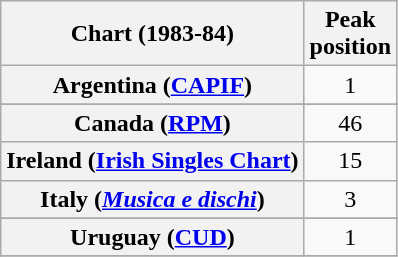<table class="wikitable sortable plainrowheaders" style="text-align:center">
<tr>
<th scope=col>Chart (1983-84)</th>
<th scope=col>Peak<br>position</th>
</tr>
<tr>
<th scope="row">Argentina (<a href='#'>CAPIF</a>)</th>
<td align="center">1</td>
</tr>
<tr>
</tr>
<tr>
</tr>
<tr>
<th scope="row">Canada (<a href='#'>RPM</a>)</th>
<td align="center">46</td>
</tr>
<tr>
<th scope="row">Ireland (<a href='#'>Irish Singles Chart</a>)</th>
<td align="center">15</td>
</tr>
<tr>
<th scope="row">Italy (<em><a href='#'>Musica e dischi</a></em>)</th>
<td>3</td>
</tr>
<tr>
</tr>
<tr>
</tr>
<tr>
<th scope="row">Uruguay (<a href='#'>CUD</a>)</th>
<td align="center">1</td>
</tr>
<tr>
</tr>
</table>
